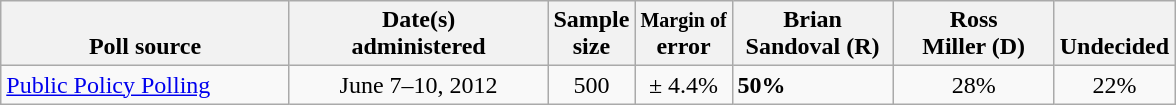<table class="wikitable">
<tr valign= bottom>
<th style="width:185px;">Poll source</th>
<th style="width:165px;">Date(s)<br>administered</th>
<th class=small>Sample<br>size</th>
<th><small>Margin of</small><br>error</th>
<th style="width:100px;">Brian<br>Sandoval (R)</th>
<th style="width:100px;">Ross<br>Miller (D)</th>
<th style="width:40px;">Undecided</th>
</tr>
<tr>
<td><a href='#'>Public Policy Polling</a></td>
<td align=center>June 7–10, 2012</td>
<td align=center>500</td>
<td align=center>± 4.4%</td>
<td><strong>50%</strong></td>
<td align=center>28%</td>
<td align=center>22%</td>
</tr>
</table>
